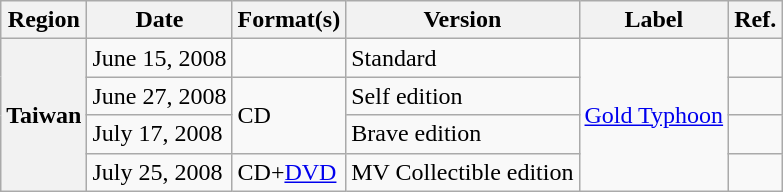<table class="wikitable plainrowheaders">
<tr>
<th>Region</th>
<th>Date</th>
<th>Format(s)</th>
<th>Version</th>
<th>Label</th>
<th>Ref.</th>
</tr>
<tr>
<th scope="row" rowspan="4">Taiwan</th>
<td>June 15, 2008</td>
<td></td>
<td>Standard</td>
<td rowspan="4"><a href='#'>Gold Typhoon</a></td>
<td align="center"></td>
</tr>
<tr>
<td>June 27, 2008</td>
<td rowspan="2">CD</td>
<td>Self edition</td>
<td align="center"></td>
</tr>
<tr>
<td>July 17, 2008</td>
<td>Brave edition</td>
<td align="center"></td>
</tr>
<tr>
<td>July 25, 2008</td>
<td>CD+<a href='#'>DVD</a></td>
<td>MV Collectible edition</td>
<td align="center"></td>
</tr>
</table>
